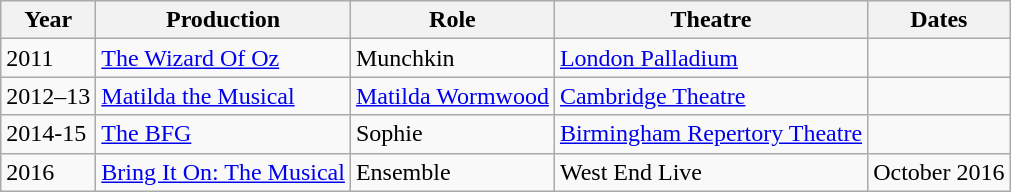<table class="wikitable">
<tr>
<th>Year</th>
<th>Production</th>
<th>Role</th>
<th>Theatre</th>
<th>Dates</th>
</tr>
<tr>
<td>2011</td>
<td><a href='#'>The Wizard Of Oz</a></td>
<td>Munchkin</td>
<td><a href='#'>London Palladium</a></td>
<td></td>
</tr>
<tr>
<td>2012–13</td>
<td><a href='#'>Matilda the Musical</a></td>
<td><a href='#'>Matilda Wormwood</a></td>
<td><a href='#'>Cambridge Theatre</a></td>
<td></td>
</tr>
<tr>
<td>2014-15</td>
<td><a href='#'>The BFG</a></td>
<td>Sophie</td>
<td><a href='#'>Birmingham Repertory Theatre</a></td>
<td></td>
</tr>
<tr>
<td>2016</td>
<td><a href='#'>Bring It On: The Musical</a></td>
<td>Ensemble</td>
<td>West End Live</td>
<td>October 2016</td>
</tr>
</table>
